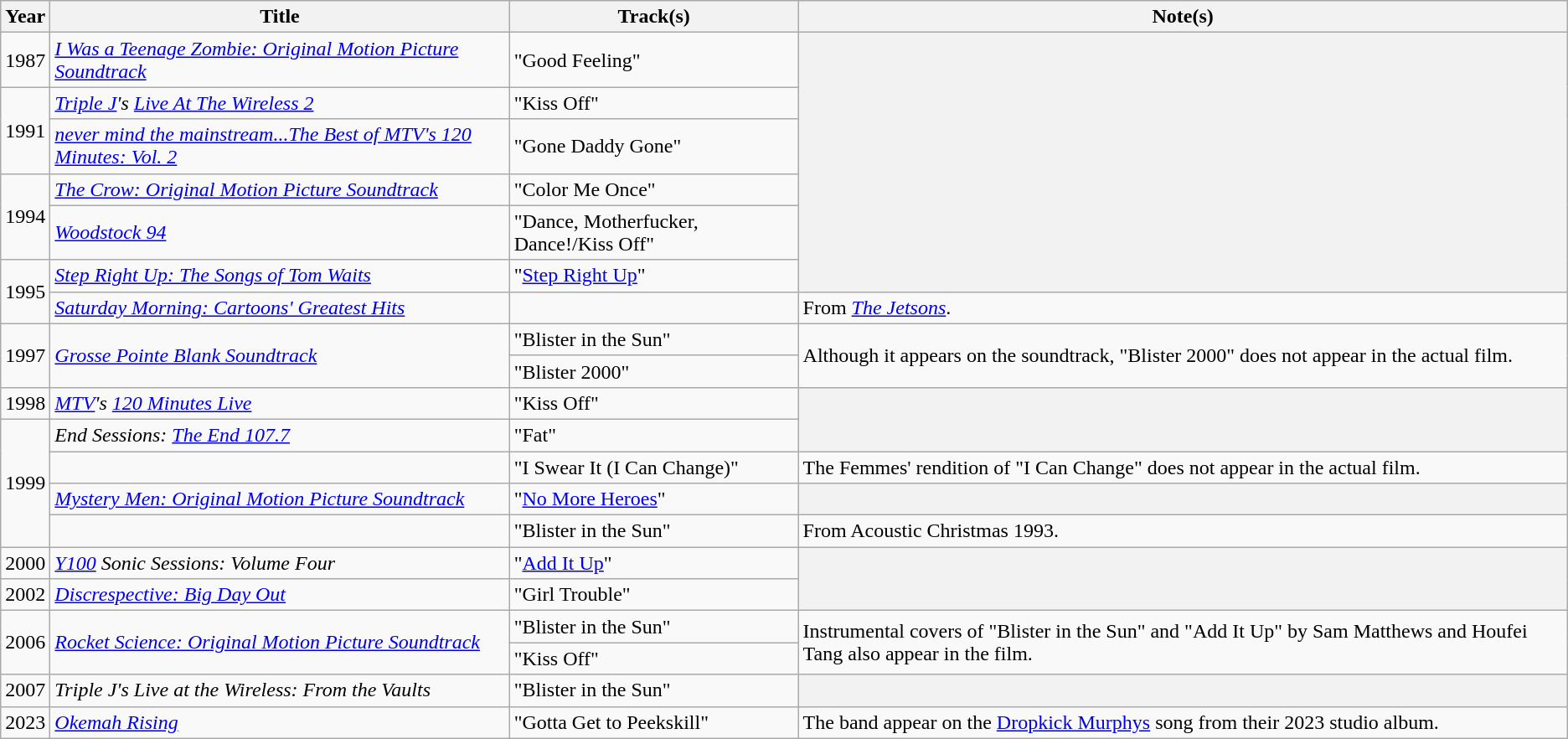<table class="wikitable">
<tr>
<th>Year</th>
<th>Title</th>
<th>Track(s)</th>
<th>Note(s)</th>
</tr>
<tr>
<td>1987</td>
<td><em><a href='#'>I Was a Teenage Zombie: Original Motion Picture Soundtrack</a></em></td>
<td>"Good Feeling"</td>
<th rowspan=6></th>
</tr>
<tr>
<td rowspan=2>1991</td>
<td><em><a href='#'>Triple J</a>'s <a href='#'>Live At The Wireless 2</a></em></td>
<td>"Kiss Off" </td>
</tr>
<tr>
<td><em><a href='#'>never mind the mainstream...The Best of MTV's 120 Minutes: Vol. 2</a></em></td>
<td>"Gone Daddy Gone"</td>
</tr>
<tr>
<td rowspan="2">1994</td>
<td><em><a href='#'>The Crow: Original Motion Picture Soundtrack</a></em></td>
<td>"Color Me Once"</td>
</tr>
<tr>
<td><em><a href='#'>Woodstock 94</a></em></td>
<td>"Dance, Motherfucker, Dance!/Kiss Off" </td>
</tr>
<tr>
<td rowspan="2">1995</td>
<td><em><a href='#'>Step Right Up: The Songs of Tom Waits</a></em></td>
<td>"<a href='#'>Step Right Up</a>"</td>
</tr>
<tr>
<td><em><a href='#'>Saturday Morning: Cartoons' Greatest Hits</a></em></td>
<td></td>
<td>From <em><a href='#'>The Jetsons</a></em>.</td>
</tr>
<tr>
<td rowspan=2>1997</td>
<td rowspan=2><em><a href='#'>Grosse Pointe Blank Soundtrack</a></em></td>
<td>"Blister in the Sun"</td>
<td rowspan=2>Although it appears on the soundtrack, "Blister 2000" does not appear in the actual film.</td>
</tr>
<tr>
<td>"Blister 2000"</td>
</tr>
<tr>
<td>1998</td>
<td><em><a href='#'>MTV</a>'s <a href='#'>120 Minutes Live</a></em></td>
<td>"Kiss Off" </td>
<th rowspan=2></th>
</tr>
<tr>
<td rowspan="4">1999</td>
<td><em>End Sessions: <a href='#'>The End 107.7</a></em></td>
<td>"Fat" </td>
</tr>
<tr>
<td></td>
<td>"I Swear It (I Can Change)"</td>
<td>The Femmes' rendition of "I Can Change" does not appear in the actual film.</td>
</tr>
<tr>
<td><em><a href='#'>Mystery Men: Original Motion Picture Soundtrack</a></em></td>
<td>"<a href='#'>No More Heroes</a>"</td>
<th></th>
</tr>
<tr>
<td></td>
<td>"Blister in the Sun" </td>
<td>From Acoustic Christmas 1993.</td>
</tr>
<tr>
<td>2000</td>
<td><em><a href='#'>Y100</a> Sonic Sessions: Volume Four</em></td>
<td>"<a href='#'>Add It Up</a>"</td>
<th rowspan=2></th>
</tr>
<tr>
<td>2002</td>
<td><em><a href='#'>Discrespective: Big Day Out</a></em></td>
<td>"Girl Trouble" </td>
</tr>
<tr>
<td rowspan=2>2006</td>
<td rowspan=2><em><a href='#'>Rocket Science: Original Motion Picture Soundtrack</a></em></td>
<td>"Blister in the Sun"</td>
<td rowspan=2>Instrumental covers of "Blister in the Sun" and "Add It Up" by Sam Matthews and Houfei Tang also appear in the film.</td>
</tr>
<tr>
<td>"Kiss Off"</td>
</tr>
<tr>
<td>2007</td>
<td><em>Triple J's Live at the Wireless: From the Vaults</em></td>
<td>"Blister in the Sun" </td>
<th></th>
</tr>
<tr>
<td>2023</td>
<td><em><a href='#'>Okemah Rising</a></em></td>
<td>"Gotta Get to Peekskill"</td>
<td>The band appear on the <a href='#'>Dropkick Murphys</a> song from their 2023 studio album.</td>
</tr>
</table>
